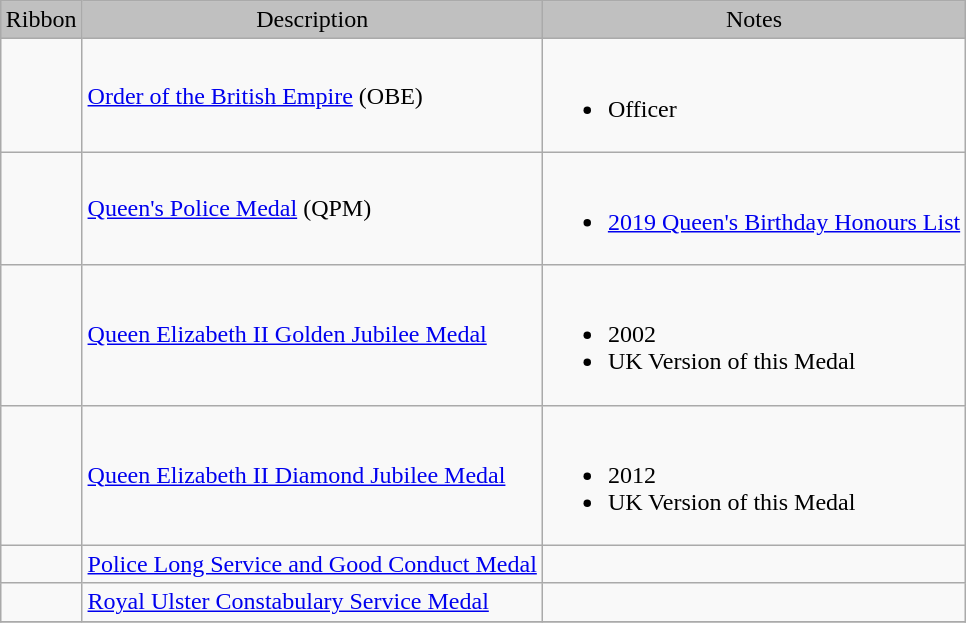<table class="wikitable" style="margin:1em auto;">
<tr style="background:silver;" align="center">
<td>Ribbon</td>
<td>Description</td>
<td>Notes</td>
</tr>
<tr>
<td></td>
<td><a href='#'>Order of the British Empire</a> (OBE)</td>
<td><br><ul><li>Officer</li></ul></td>
</tr>
<tr>
<td></td>
<td><a href='#'>Queen's Police Medal</a> (QPM)</td>
<td><br><ul><li><a href='#'>2019 Queen's Birthday Honours List</a></li></ul></td>
</tr>
<tr>
<td></td>
<td><a href='#'>Queen Elizabeth II Golden Jubilee Medal</a></td>
<td><br><ul><li>2002</li><li>UK Version of this Medal</li></ul></td>
</tr>
<tr>
<td></td>
<td><a href='#'>Queen Elizabeth II Diamond Jubilee Medal</a></td>
<td><br><ul><li>2012</li><li>UK Version of this Medal</li></ul></td>
</tr>
<tr>
<td></td>
<td><a href='#'>Police Long Service and Good Conduct Medal</a></td>
<td></td>
</tr>
<tr>
<td></td>
<td><a href='#'>Royal Ulster Constabulary Service Medal</a></td>
<td></td>
</tr>
<tr>
</tr>
</table>
